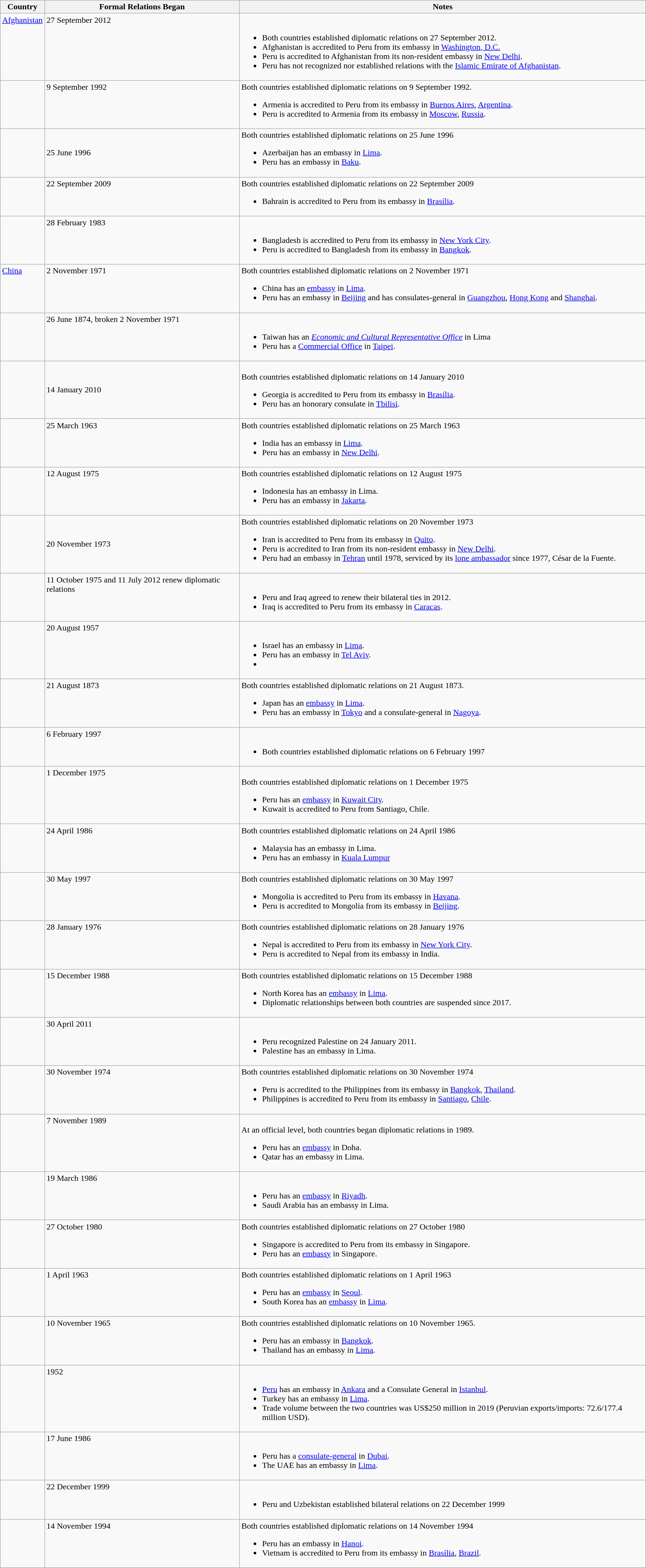<table class="wikitable sortable">
<tr>
<th>Country</th>
<th>Formal Relations Began</th>
<th>Notes</th>
</tr>
<tr valign="top">
<td> <a href='#'>Afghanistan</a></td>
<td>27 September 2012</td>
<td><br><ul><li>Both countries established diplomatic relations on 27 September 2012.</li><li>Afghanistan is accredited to Peru from its embassy in <a href='#'>Washington, D.C.</a></li><li>Peru is accredited to Afghanistan from its non-resident embassy in <a href='#'>New Delhi</a>.</li><li>Peru has not recognized nor established relations with the <a href='#'>Islamic Emirate of Afghanistan</a>.</li></ul></td>
</tr>
<tr valign="top">
<td></td>
<td>9 September 1992</td>
<td>Both countries established diplomatic relations on 9 September 1992.<br><ul><li>Armenia is accredited to Peru from its embassy in <a href='#'>Buenos Aires</a>, <a href='#'>Argentina</a>.</li><li>Peru is accredited to Armenia from its embassy in <a href='#'>Moscow</a>, <a href='#'>Russia</a>.</li></ul></td>
</tr>
<tr>
<td></td>
<td>25 June 1996</td>
<td>Both countries established diplomatic relations on 25 June 1996<br><ul><li>Azerbaijan has an embassy in <a href='#'>Lima</a>.</li><li>Peru has an embassy in <a href='#'>Baku</a>.</li></ul></td>
</tr>
<tr valign="top">
<td></td>
<td>22 September 2009</td>
<td>Both countries established diplomatic relations on 22 September 2009<br><ul><li>Bahrain is accredited to Peru from its embassy in <a href='#'>Brasília</a>.</li></ul></td>
</tr>
<tr valign="top">
<td></td>
<td>28 February 1983</td>
<td><br><ul><li>Bangladesh is accredited to Peru from its embassy in <a href='#'>New York City</a>.</li><li>Peru is accredited to Bangladesh from its embassy in <a href='#'>Bangkok</a>.</li></ul></td>
</tr>
<tr valign="top">
<td> <a href='#'>China</a></td>
<td>2 November 1971</td>
<td>Both countries established diplomatic relations on 2 November 1971<br><ul><li>China has an <a href='#'>embassy</a> in <a href='#'>Lima</a>.</li><li>Peru has an embassy in <a href='#'>Beijing</a> and has consulates-general in <a href='#'>Guangzhou</a>, <a href='#'>Hong Kong</a> and <a href='#'>Shanghai</a>.</li></ul></td>
</tr>
<tr valign="top">
<td></td>
<td>26 June 1874, broken 2 November 1971</td>
<td><br><ul><li>Taiwan has an <em><a href='#'>Economic and Cultural Representative Office</a></em> in Lima</li><li>Peru has a <a href='#'>Commercial Office</a> in <a href='#'>Taipei</a>.</li></ul></td>
</tr>
<tr>
<td></td>
<td>14 January 2010</td>
<td><br>
Both countries established diplomatic relations on 14 January 2010<ul><li>Georgia is accredited to Peru from its embassy in <a href='#'>Brasília</a>.</li><li>Peru has an honorary consulate in <a href='#'>Tbilisi</a>.</li></ul></td>
</tr>
<tr valign="top">
<td></td>
<td>25 March 1963</td>
<td>Both countries established diplomatic relations on 25 March 1963<br><ul><li>India has an embassy in <a href='#'>Lima</a>.</li><li>Peru has an embassy in <a href='#'>New Delhi</a>.</li></ul></td>
</tr>
<tr valign="top">
<td></td>
<td>12 August 1975</td>
<td>Both countries established diplomatic relations on 12 August 1975<br><ul><li>Indonesia has an embassy in Lima.</li><li>Peru has an embassy in <a href='#'>Jakarta</a>.</li></ul></td>
</tr>
<tr id="Iran">
<td></td>
<td>20 November 1973</td>
<td>Both countries established diplomatic relations on 20 November 1973<br><ul><li>Iran is accredited to Peru from its embassy in <a href='#'>Quito</a>.</li><li>Peru is accredited to Iran from its non-resident embassy in <a href='#'>New Delhi</a>.</li><li>Peru had an embassy in <a href='#'>Tehran</a> until 1978, serviced by its <a href='#'>lone ambassador</a> since 1977, César de la Fuente.</li></ul></td>
</tr>
<tr valign="top">
<td></td>
<td>11 October 1975 and 11 July 2012 renew diplomatic relations</td>
<td><br><ul><li>Peru and Iraq agreed to renew their bilateral ties in 2012.</li><li>Iraq is accredited to Peru from its embassy in <a href='#'>Caracas</a>.</li></ul></td>
</tr>
<tr valign="top">
<td></td>
<td>20 August 1957</td>
<td><br><ul><li>Israel has an embassy in <a href='#'>Lima</a>.</li><li>Peru has an embassy in <a href='#'>Tel Aviv</a>.</li><li></li></ul></td>
</tr>
<tr valign="top">
<td></td>
<td>21 August 1873</td>
<td>Both countries established diplomatic relations on 21 August 1873.<br><ul><li>Japan has an <a href='#'>embassy</a> in <a href='#'>Lima</a>.</li><li>Peru has an embassy in <a href='#'>Tokyo</a> and a consulate-general in <a href='#'>Nagoya</a>.</li></ul></td>
</tr>
<tr valign="top">
<td></td>
<td>6 February 1997</td>
<td><br><ul><li>Both countries established diplomatic relations on 6 February 1997</li></ul></td>
</tr>
<tr valign="top">
<td></td>
<td>1 December 1975</td>
<td><br>Both countries established diplomatic relations on 1 December 1975<ul><li>Peru has an <a href='#'>embassy</a> in <a href='#'>Kuwait City</a>.</li><li>Kuwait is accredited to Peru from Santiago, Chile.</li></ul></td>
</tr>
<tr valign="top">
<td></td>
<td>24 April 1986</td>
<td>Both countries established diplomatic relations on 24 April 1986<br><ul><li>Malaysia has an embassy in Lima.</li><li>Peru has an embassy in <a href='#'>Kuala Lumpur</a></li></ul></td>
</tr>
<tr valign="top">
<td></td>
<td>30 May 1997</td>
<td>Both countries established diplomatic relations on 30 May 1997<br><ul><li>Mongolia is accredited to Peru from its embassy in <a href='#'>Havana</a>.</li><li>Peru is accredited to Mongolia from its embassy in <a href='#'>Beijing</a>.</li></ul></td>
</tr>
<tr valign="top">
<td></td>
<td>28 January 1976</td>
<td>Both countries established diplomatic relations on 28 January 1976<br><ul><li>Nepal is accredited to Peru from its embassy in <a href='#'>New York City</a>.</li><li>Peru is accredited to Nepal from its embassy in India.</li></ul></td>
</tr>
<tr valign="top">
<td></td>
<td>15 December 1988</td>
<td>Both countries established diplomatic relations on 15 December 1988<br><ul><li>North Korea has an <a href='#'>embassy</a> in <a href='#'>Lima</a>.</li><li>Diplomatic relationships between both countries are suspended since 2017.</li></ul></td>
</tr>
<tr valign="top">
<td></td>
<td>30 April 2011</td>
<td><br><ul><li>Peru recognized Palestine on 24 January 2011.</li><li>Palestine has an embassy in Lima.</li></ul></td>
</tr>
<tr valign="top">
<td></td>
<td>30 November 1974</td>
<td>Both countries established diplomatic relations on 30 November 1974<br><ul><li>Peru is accredited to the Philippines from its embassy in <a href='#'>Bangkok</a>, <a href='#'>Thailand</a>.</li><li>Philippines is accredited to Peru from its embassy in <a href='#'>Santiago</a>, <a href='#'>Chile</a>.</li></ul></td>
</tr>
<tr valign="top">
<td></td>
<td>7 November 1989</td>
<td><br>At an official level, both countries began diplomatic relations in 1989.<ul><li>Peru has an <a href='#'>embassy</a> in Doha.</li><li>Qatar has an embassy in Lima.</li></ul></td>
</tr>
<tr valign="top">
<td></td>
<td>19 March 1986</td>
<td><br><ul><li>Peru has an <a href='#'>embassy</a> in <a href='#'>Riyadh</a>.</li><li>Saudi Arabia has an embassy in Lima.</li></ul></td>
</tr>
<tr valign="top">
<td></td>
<td>27 October 1980</td>
<td>Both countries established diplomatic relations on 27 October 1980<br><ul><li>Singapore is accredited to Peru from its embassy in Singapore.</li><li>Peru has an <a href='#'>embassy</a> in Singapore.</li></ul></td>
</tr>
<tr valign="top">
<td></td>
<td>1 April 1963</td>
<td>Both countries established diplomatic relations on 1 April 1963<br><ul><li>Peru has an <a href='#'>embassy</a> in <a href='#'>Seoul</a>.</li><li>South Korea has an <a href='#'>embassy</a> in <a href='#'>Lima</a>.</li></ul></td>
</tr>
<tr valign="top">
<td></td>
<td>10 November 1965</td>
<td>Both countries established diplomatic relations on 10 November 1965.<br><ul><li>Peru has an embassy in <a href='#'>Bangkok</a>.</li><li>Thailand has an embassy in <a href='#'>Lima</a>.</li></ul></td>
</tr>
<tr valign="top">
<td></td>
<td>1952</td>
<td><br><ul><li><a href='#'>Peru</a> has an embassy in <a href='#'>Ankara</a> and a Consulate General in <a href='#'>Istanbul</a>.</li><li>Turkey has an embassy in <a href='#'>Lima</a>.</li><li>Trade volume between the two countries was US$250 million in 2019 (Peruvian exports/imports: 72.6/177.4 million USD).</li></ul></td>
</tr>
<tr valign="top">
<td></td>
<td>17 June 1986</td>
<td><br><ul><li>Peru has a <a href='#'>consulate-general</a> in <a href='#'>Dubai</a>.</li><li>The UAE has an embassy in <a href='#'>Lima</a>.</li></ul></td>
</tr>
<tr valign="top">
<td></td>
<td>22 December 1999</td>
<td><br><ul><li>Peru and Uzbekistan established bilateral relations on 22 December 1999</li></ul></td>
</tr>
<tr valign="top">
<td></td>
<td>14 November 1994</td>
<td>Both countries established diplomatic relations on 14 November 1994<br><ul><li>Peru has an embassy in <a href='#'>Hanoi</a>.</li><li>Vietnam is accredited to Peru from its embassy in <a href='#'>Brasília</a>, <a href='#'>Brazil</a>.</li></ul></td>
</tr>
</table>
